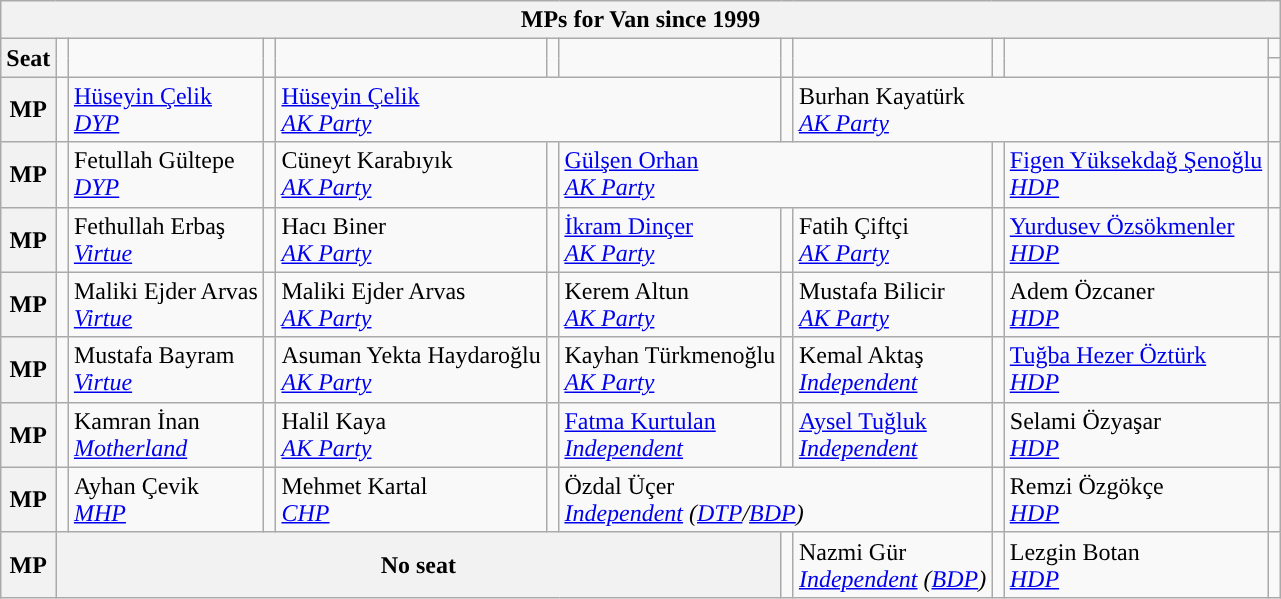<table class="wikitable">
<tr>
<th colspan = 12>MPs for Van since 1999</th>
</tr>
<tr>
<th rowspan = 2>Seat</th>
<td rowspan="2" style="width:1px;"></td>
<td rowspan = 2></td>
<td rowspan="2" style="width:1px;"></td>
<td rowspan = 2></td>
<td rowspan="2" style="width:1px;"></td>
<td rowspan = 2></td>
<td rowspan="2" style="width:1px;"></td>
<td rowspan = 2></td>
<td rowspan="2" style="width:1px;"></td>
<td rowspan = 2></td>
<td></td>
</tr>
<tr>
<td></td>
</tr>
<tr>
<th>MP</th>
<td width=1px style="background-color: "></td>
<td colspan = 1><a href='#'>Hüseyin Çelik</a><br><em><a href='#'>DYP</a></em></td>
<td width=1px style="background-color: "></td>
<td colspan = 3><a href='#'>Hüseyin Çelik</a><br><em><a href='#'>AK Party</a></em></td>
<td width=1px style="background-color: "></td>
<td colspan = 3>Burhan Kayatürk<br><em><a href='#'>AK Party</a></em></td>
<td width=1px style="background-color: "></td>
</tr>
<tr>
<th>MP</th>
<td width=1px style="background-color: "></td>
<td colspan = 1>Fetullah Gültepe<br><em><a href='#'>DYP</a></em></td>
<td width=1px style="background-color: "></td>
<td colspan = 1>Cüneyt Karabıyık<br><em><a href='#'>AK Party</a></em></td>
<td width=1px style="background-color: "></td>
<td colspan = 3><a href='#'>Gülşen Orhan</a><br><em><a href='#'>AK Party</a></em></td>
<td width=1px style="background-color: "></td>
<td colspan = 1><a href='#'>Figen Yüksekdağ Şenoğlu</a><br><em><a href='#'>HDP</a></em></td>
<td width=1px style="background-color: "></td>
</tr>
<tr>
<th>MP</th>
<td width=1px style="background-color: "></td>
<td colspan = 1>Fethullah Erbaş<br><em><a href='#'>Virtue</a></em></td>
<td width=1px style="background-color: "></td>
<td colspan = 1>Hacı Biner<br><em><a href='#'>AK Party</a></em></td>
<td width=1px style="background-color: "></td>
<td colspan = 1><a href='#'>İkram Dinçer</a><br><em><a href='#'>AK Party</a></em></td>
<td width=1px style="background-color: "></td>
<td colspan = 1>Fatih Çiftçi<br><em><a href='#'>AK Party</a></em></td>
<td width=1px style="background-color: "></td>
<td colspan = 1><a href='#'>Yurdusev Özsökmenler</a><br><em><a href='#'>HDP</a></em></td>
<td width=1px style="background-color: "></td>
</tr>
<tr>
<th>MP</th>
<td width=1px style="background-color: "></td>
<td colspan = 1>Maliki Ejder Arvas<br><em><a href='#'>Virtue</a></em></td>
<td width=1px style="background-color: "></td>
<td colspan = 1>Maliki Ejder Arvas<br><em><a href='#'>AK Party</a></em></td>
<td width=1px style="background-color: "></td>
<td colspan = 1>Kerem Altun<br><em><a href='#'>AK Party</a></em></td>
<td width=1px style="background-color: "></td>
<td colspan = 1>Mustafa Bilicir<br><em><a href='#'>AK Party</a></em></td>
<td width=1px style="background-color: "></td>
<td colspan = 1>Adem Özcaner<br><em><a href='#'>HDP</a></em></td>
<td width=1px style="background-color: "></td>
</tr>
<tr>
<th>MP</th>
<td width=1px style="background-color: "></td>
<td colspan = 1>Mustafa Bayram<br><em><a href='#'>Virtue</a></em></td>
<td width=1px style="background-color: "></td>
<td colspan = 1>Asuman Yekta Haydaroğlu<br><em><a href='#'>AK Party</a></em></td>
<td width=1px style="background-color: "></td>
<td colspan = 1>Kayhan Türkmenoğlu<br><em><a href='#'>AK Party</a></em></td>
<td width=1px style="background-color: "></td>
<td colspan = 1>Kemal Aktaş<br><em><a href='#'>Independent</a></em></td>
<td width=1px style="background-color: "></td>
<td colspan = 1><a href='#'>Tuğba Hezer Öztürk</a><br><em><a href='#'>HDP</a></em></td>
<td width=1px style="background-color: "></td>
</tr>
<tr>
<th>MP</th>
<td width=1px style="background-color: "></td>
<td colspan = 1>Kamran İnan<br><em><a href='#'>Motherland</a></em></td>
<td width=1px style="background-color: "></td>
<td colspan = 1>Halil Kaya<br><em><a href='#'>AK Party</a></em></td>
<td width=1px style="background-color: "></td>
<td colspan = 1><a href='#'>Fatma Kurtulan</a><br><em><a href='#'>Independent</a></em></td>
<td width=1px style="background-color: "></td>
<td colspan = 1><a href='#'>Aysel Tuğluk</a><br><em><a href='#'>Independent</a></em></td>
<td width=1px style="background-color: "></td>
<td colspan = 1>Selami Özyaşar<br><em><a href='#'>HDP</a></em></td>
<td width=1px style="background-color: "></td>
</tr>
<tr>
<th>MP</th>
<td width=1px style="background-color: "></td>
<td colspan = 1>Ayhan Çevik<br><em><a href='#'>MHP</a></em></td>
<td width=1px style="background-color: "></td>
<td colspan = 1>Mehmet Kartal<br><em><a href='#'>CHP</a></em></td>
<td width=1px style="background-color: "></td>
<td colspan = 3>Özdal Üçer<br><em><a href='#'>Independent</a> (<a href='#'>DTP</a>/<a href='#'>BDP</a>)</em></td>
<td width=1px style="background-color: "></td>
<td colspan = 1>Remzi Özgökçe<br><em><a href='#'>HDP</a></em></td>
<td width=1px style="background-color: "></td>
</tr>
<tr>
<th>MP</th>
<th colspan = 6>No seat</th>
<td width=1px style="background-color: "></td>
<td colspan = 1>Nazmi Gür<br><em><a href='#'>Independent</a> (<a href='#'>BDP</a>)</em></td>
<td width=1px style="background-color: "></td>
<td colspan = 1>Lezgin Botan<br><em><a href='#'>HDP</a></em></td>
<td width=1px style="background-color: "></td>
</tr>
</table>
